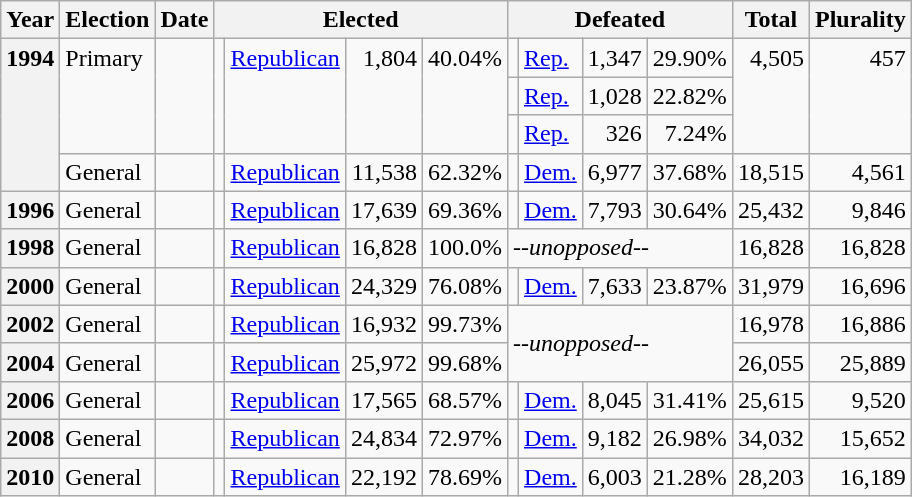<table class=wikitable>
<tr>
<th>Year</th>
<th>Election</th>
<th>Date</th>
<th ! colspan="4">Elected</th>
<th ! colspan="4">Defeated</th>
<th>Total</th>
<th>Plurality</th>
</tr>
<tr>
<th rowspan="4" valign="top">1994</th>
<td rowspan="3" valign="top">Primary</td>
<td rowspan="3" valign="top"></td>
<td rowspan="3" valign="top"></td>
<td rowspan="3" valign="top" ><a href='#'>Republican</a></td>
<td rowspan="3" valign="top" align="right">1,804</td>
<td rowspan="3" valign="top" align="right">40.04%</td>
<td valign="top"></td>
<td valign="top" ><a href='#'>Rep.</a></td>
<td valign="top" align="right">1,347</td>
<td valign="top" align="right">29.90%</td>
<td rowspan="3" valign="top" align="right">4,505</td>
<td rowspan="3" valign="top" align="right">457</td>
</tr>
<tr>
<td valign="top"></td>
<td valign="top" ><a href='#'>Rep.</a></td>
<td valign="top" align="right">1,028</td>
<td valign="top" align="right">22.82%</td>
</tr>
<tr>
<td valign="top"></td>
<td valign="top" ><a href='#'>Rep.</a></td>
<td valign="top" align="right">326</td>
<td valign="top" align="right">7.24%</td>
</tr>
<tr>
<td valign="top">General</td>
<td valign="top"></td>
<td valign="top"></td>
<td valign="top" ><a href='#'>Republican</a></td>
<td valign="top" align="right">11,538</td>
<td valign="top" align="right">62.32%</td>
<td valign="top"></td>
<td valign="top" ><a href='#'>Dem.</a></td>
<td valign="top" align="right">6,977</td>
<td valign="top" align="right">37.68%</td>
<td valign="top" align="right">18,515</td>
<td valign="top" align="right">4,561</td>
</tr>
<tr>
<th valign="top">1996</th>
<td valign="top">General</td>
<td valign="top"></td>
<td valign="top"></td>
<td valign="top" ><a href='#'>Republican</a></td>
<td valign="top" align="right">17,639</td>
<td valign="top" align="right">69.36%</td>
<td valign="top"></td>
<td valign="top" ><a href='#'>Dem.</a></td>
<td valign="top" align="right">7,793</td>
<td valign="top" align="right">30.64%</td>
<td valign="top" align="right">25,432</td>
<td valign="top" align="right">9,846</td>
</tr>
<tr>
<th valign="top">1998</th>
<td valign="top">General</td>
<td valign="top"></td>
<td valign="top"></td>
<td valign="top" ><a href='#'>Republican</a></td>
<td valign="top" align="right">16,828</td>
<td valign="top" align="right">100.0%</td>
<td valign="top" colspan="4"><em>--unopposed--</em></td>
<td valign="top" align="right">16,828</td>
<td valign="top" align="right">16,828</td>
</tr>
<tr>
<th valign="top">2000</th>
<td valign="top">General</td>
<td valign="top"></td>
<td valign="top"></td>
<td valign="top" ><a href='#'>Republican</a></td>
<td valign="top" align="right">24,329</td>
<td valign="top" align="right">76.08%</td>
<td valign="top"></td>
<td valign="top" ><a href='#'>Dem.</a></td>
<td valign="top" align="right">7,633</td>
<td valign="top" align="right">23.87%</td>
<td valign="top" align="right">31,979</td>
<td valign="top" align="right">16,696</td>
</tr>
<tr>
<th valign="top">2002</th>
<td valign="top">General</td>
<td valign="top"></td>
<td valign="top"></td>
<td valign="top" ><a href='#'>Republican</a></td>
<td valign="top" align="right">16,932</td>
<td valign="top" align="right">99.73%</td>
<td rowspan="2"  colspan="4"><em>--unopposed--</em></td>
<td valign="top" align="right">16,978</td>
<td valign="top" align="right">16,886</td>
</tr>
<tr>
<th valign="top">2004</th>
<td valign="top">General</td>
<td valign="top"></td>
<td valign="top"></td>
<td valign="top" ><a href='#'>Republican</a></td>
<td valign="top" align="right">25,972</td>
<td valign="top" align="right">99.68%</td>
<td valign="top" align="right">26,055</td>
<td valign="top" align="right">25,889</td>
</tr>
<tr>
<th valign="top">2006</th>
<td valign="top">General</td>
<td valign="top"></td>
<td valign="top"></td>
<td valign="top" ><a href='#'>Republican</a></td>
<td valign="top" align="right">17,565</td>
<td valign="top" align="right">68.57%</td>
<td valign="top"></td>
<td valign="top" ><a href='#'>Dem.</a></td>
<td valign="top" align="right">8,045</td>
<td valign="top" align="right">31.41%</td>
<td valign="top" align="right">25,615</td>
<td valign="top" align="right">9,520</td>
</tr>
<tr>
<th valign="top">2008</th>
<td valign="top">General</td>
<td valign="top"></td>
<td valign="top"></td>
<td valign="top" ><a href='#'>Republican</a></td>
<td valign="top" align="right">24,834</td>
<td valign="top" align="right">72.97%</td>
<td valign="top"></td>
<td valign="top" ><a href='#'>Dem.</a></td>
<td valign="top" align="right">9,182</td>
<td valign="top" align="right">26.98%</td>
<td valign="top" align="right">34,032</td>
<td valign="top" align="right">15,652</td>
</tr>
<tr>
<th valign="top">2010</th>
<td valign="top">General</td>
<td valign="top"></td>
<td valign="top"></td>
<td valign="top" ><a href='#'>Republican</a></td>
<td valign="top" align="right">22,192</td>
<td valign="top" align="right">78.69%</td>
<td valign="top"></td>
<td valign="top" ><a href='#'>Dem.</a></td>
<td valign="top" align="right">6,003</td>
<td valign="top" align="right">21.28%</td>
<td valign="top" align="right">28,203</td>
<td valign="top" align="right">16,189</td>
</tr>
</table>
